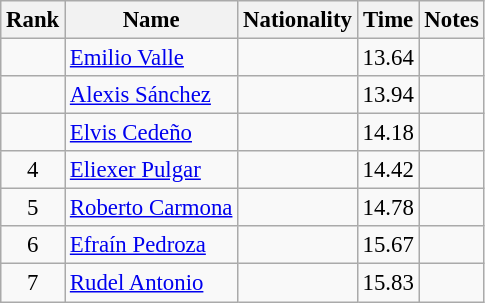<table class="wikitable sortable" style="text-align:center;font-size:95%">
<tr>
<th>Rank</th>
<th>Name</th>
<th>Nationality</th>
<th>Time</th>
<th>Notes</th>
</tr>
<tr>
<td></td>
<td align=left><a href='#'>Emilio Valle</a></td>
<td align=left></td>
<td>13.64</td>
<td></td>
</tr>
<tr>
<td></td>
<td align=left><a href='#'>Alexis Sánchez</a></td>
<td align=left></td>
<td>13.94</td>
<td></td>
</tr>
<tr>
<td></td>
<td align=left><a href='#'>Elvis Cedeño</a></td>
<td align=left></td>
<td>14.18</td>
<td></td>
</tr>
<tr>
<td>4</td>
<td align=left><a href='#'>Eliexer Pulgar</a></td>
<td align=left></td>
<td>14.42</td>
<td></td>
</tr>
<tr>
<td>5</td>
<td align=left><a href='#'>Roberto Carmona</a></td>
<td align=left></td>
<td>14.78</td>
<td></td>
</tr>
<tr>
<td>6</td>
<td align=left><a href='#'>Efraín Pedroza</a></td>
<td align=left></td>
<td>15.67</td>
<td></td>
</tr>
<tr>
<td>7</td>
<td align=left><a href='#'>Rudel Antonio</a></td>
<td align=left></td>
<td>15.83</td>
<td></td>
</tr>
</table>
